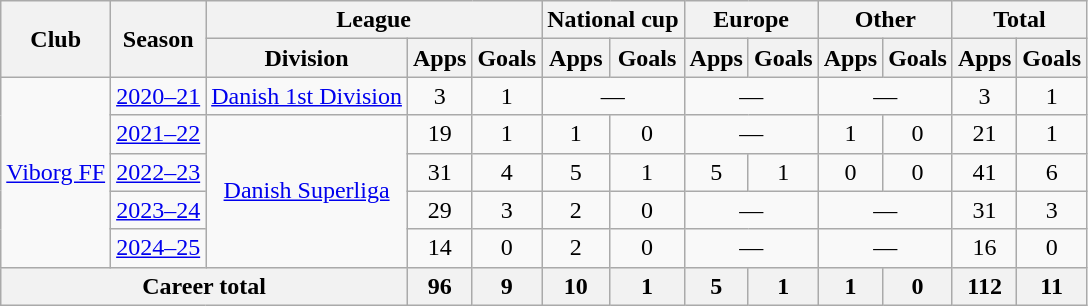<table class="wikitable" style="text-align: center">
<tr>
<th rowspan="2">Club</th>
<th rowspan="2">Season</th>
<th colspan="3">League</th>
<th colspan="2">National cup</th>
<th colspan="2">Europe</th>
<th colspan="2">Other</th>
<th colspan="2">Total</th>
</tr>
<tr>
<th>Division</th>
<th>Apps</th>
<th>Goals</th>
<th>Apps</th>
<th>Goals</th>
<th>Apps</th>
<th>Goals</th>
<th>Apps</th>
<th>Goals</th>
<th>Apps</th>
<th>Goals</th>
</tr>
<tr>
<td rowspan="5"><a href='#'>Viborg FF</a></td>
<td><a href='#'>2020–21</a></td>
<td><a href='#'>Danish 1st Division</a></td>
<td>3</td>
<td>1</td>
<td colspan="2">—</td>
<td colspan="2">—</td>
<td colspan="2">—</td>
<td>3</td>
<td>1</td>
</tr>
<tr>
<td><a href='#'>2021–22</a></td>
<td rowspan=4><a href='#'>Danish Superliga</a></td>
<td>19</td>
<td>1</td>
<td>1</td>
<td>0</td>
<td colspan="2">—</td>
<td>1</td>
<td>0</td>
<td>21</td>
<td>1</td>
</tr>
<tr>
<td><a href='#'>2022–23</a></td>
<td>31</td>
<td>4</td>
<td>5</td>
<td>1</td>
<td>5</td>
<td>1</td>
<td>0</td>
<td>0</td>
<td>41</td>
<td>6</td>
</tr>
<tr>
<td><a href='#'>2023–24</a></td>
<td>29</td>
<td>3</td>
<td>2</td>
<td>0</td>
<td colspan="2">—</td>
<td colspan="2">—</td>
<td>31</td>
<td>3</td>
</tr>
<tr>
<td><a href='#'>2024–25</a></td>
<td>14</td>
<td>0</td>
<td>2</td>
<td>0</td>
<td colspan="2">—</td>
<td colspan="2">—</td>
<td>16</td>
<td>0</td>
</tr>
<tr>
<th colspan="3">Career total</th>
<th>96</th>
<th>9</th>
<th>10</th>
<th>1</th>
<th>5</th>
<th>1</th>
<th>1</th>
<th>0</th>
<th>112</th>
<th>11</th>
</tr>
</table>
